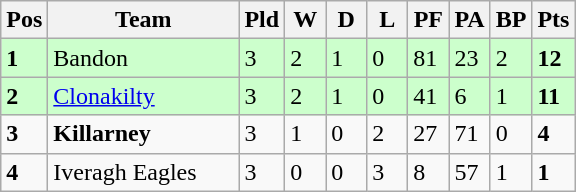<table class="wikitable" style="float:left; margin-right:15px; text-align: left;">
<tr>
<th width="20">Pos</th>
<th width="120">Team</th>
<th width="20">Pld</th>
<th width="20">W</th>
<th width="20">D</th>
<th width="20">L</th>
<th width="20">PF</th>
<th width="20">PA</th>
<th width="20">BP</th>
<th width="20">Pts</th>
</tr>
<tr bgcolor=#ccffcc>
<td align=left><strong>1</strong></td>
<td>Bandon</td>
<td>3</td>
<td>2</td>
<td>1</td>
<td>0</td>
<td>81</td>
<td>23</td>
<td>2</td>
<td><strong>12</strong></td>
</tr>
<tr bgcolor=#ccffcc>
<td align=left><strong>2</strong></td>
<td><a href='#'>Clonakilty</a></td>
<td>3</td>
<td>2</td>
<td>1</td>
<td>0</td>
<td>41</td>
<td>6</td>
<td>1</td>
<td><strong>11</strong></td>
</tr>
<tr>
<td align=left><strong>3</strong></td>
<td><strong>Killarney</strong></td>
<td>3</td>
<td>1</td>
<td>0</td>
<td>2</td>
<td>27</td>
<td>71</td>
<td>0</td>
<td><strong>4</strong></td>
</tr>
<tr>
<td align=left><strong>4</strong></td>
<td>Iveragh Eagles</td>
<td>3</td>
<td>0</td>
<td>0</td>
<td>3</td>
<td>8</td>
<td>57</td>
<td>1</td>
<td><strong>1</strong></td>
</tr>
</table>
